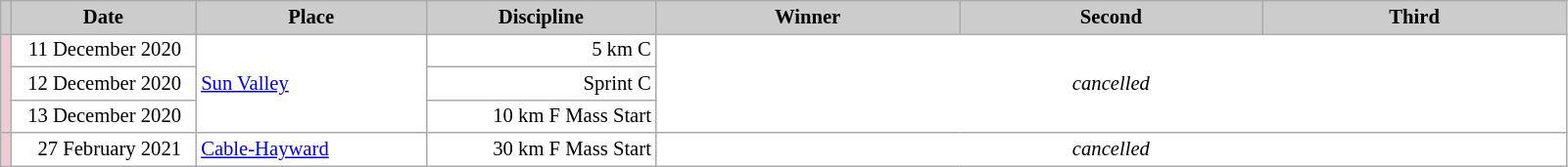<table class="wikitable plainrowheaders" style="background:#fff; font-size:86%; line-height:16px; border:grey solid 1px; border-collapse:collapse;">
<tr style="background:#ccc; text-align:center;">
<th scope="col" style="background:#ccc; width=30 px;"></th>
<th scope="col" style="background:#ccc; width:120px;">Date</th>
<th scope="col" style="background:#ccc; width:150px;">Place</th>
<th scope="col" style="background:#ccc; width:150px;">Discipline</th>
<th scope="col" style="background:#ccc; width:200px;">Winner</th>
<th scope="col" style="background:#ccc; width:200px;">Second</th>
<th scope="col" style="background:#ccc; width:200px;">Third</th>
</tr>
<tr>
<td rowspan=3 bgcolor="EDCCD5"></td>
<td align=right>11 December 2020  </td>
<td rowspan=3> <a href='#'>Sun Valley</a></td>
<td align=right>5 km C</td>
<td rowspan=3 colspan=3 align=center><em>cancelled</em></td>
</tr>
<tr>
<td align=right>12 December 2020  </td>
<td align=right>Sprint C</td>
</tr>
<tr>
<td align=right>13 December 2020  </td>
<td align=right>10 km F Mass Start</td>
</tr>
<tr>
<td bgcolor="EDCCD5"></td>
<td align=right>27 February 2021  </td>
<td> <a href='#'>Cable-Hayward</a></td>
<td align=right>30 km F Mass Start</td>
<td colspan=3 align=center><em>cancelled</em></td>
</tr>
</table>
